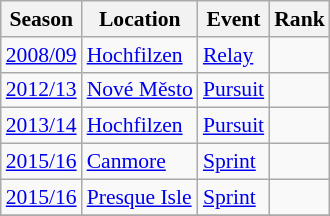<table class="wikitable sortable" style="font-size:90%" style="text-align:center">
<tr>
<th>Season</th>
<th>Location</th>
<th>Event</th>
<th>Rank</th>
</tr>
<tr>
<td><a href='#'>2008/09</a></td>
<td><a href='#'>Hochfilzen</a></td>
<td><a href='#'>Relay</a></td>
<td></td>
</tr>
<tr>
<td><a href='#'>2012/13</a></td>
<td><a href='#'>Nové Město</a></td>
<td><a href='#'>Pursuit</a></td>
<td></td>
</tr>
<tr>
<td><a href='#'>2013/14</a></td>
<td><a href='#'>Hochfilzen</a></td>
<td><a href='#'>Pursuit</a></td>
<td></td>
</tr>
<tr>
<td><a href='#'>2015/16</a></td>
<td><a href='#'>Canmore</a></td>
<td><a href='#'>Sprint</a></td>
<td></td>
</tr>
<tr>
<td><a href='#'>2015/16</a></td>
<td><a href='#'>Presque Isle</a></td>
<td><a href='#'>Sprint</a></td>
<td></td>
</tr>
<tr>
</tr>
</table>
